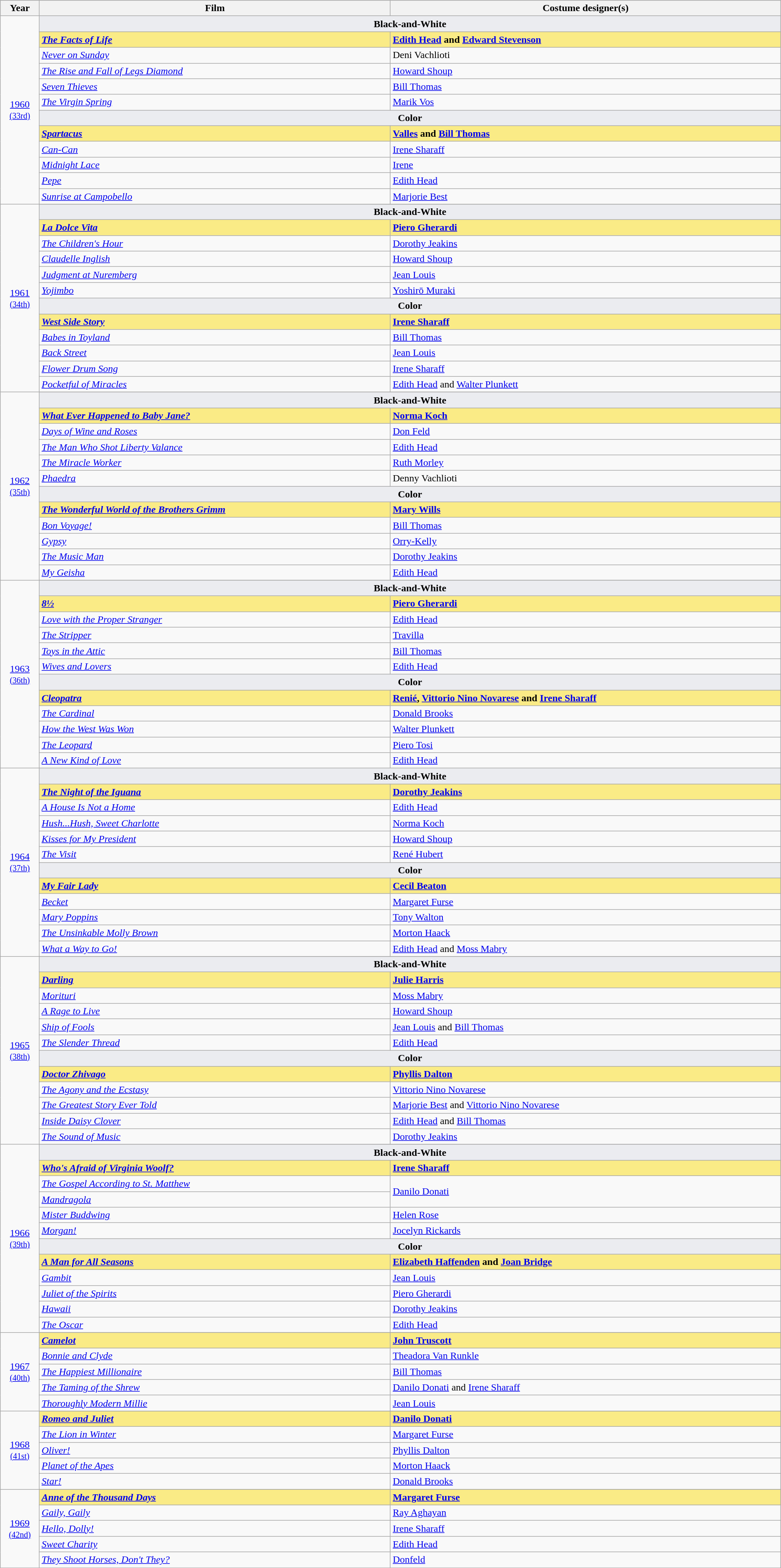<table class="wikitable" style="width:100%">
<tr bgcolor="#bebebe">
<th width="5%">Year</th>
<th width="45%">Film</th>
<th width="50%">Costume designer(s)</th>
</tr>
<tr>
<td rowspan="12" style="text-align:center"><a href='#'>1960</a><br><small><a href='#'>(33rd)</a></small> <br></td>
<td colspan="2" style="text-align:center; background:#EBECF0"><strong>Black-and-White</strong></td>
</tr>
<tr style="background:#FAEB86">
<td><strong><em><a href='#'>The Facts of Life</a></em></strong></td>
<td><strong><a href='#'>Edith Head</a> and <a href='#'>Edward Stevenson</a></strong></td>
</tr>
<tr>
<td><em><a href='#'>Never on Sunday</a></em></td>
<td>Deni Vachlioti</td>
</tr>
<tr>
<td><em><a href='#'>The Rise and Fall of Legs Diamond</a></em></td>
<td><a href='#'>Howard Shoup</a></td>
</tr>
<tr>
<td><em><a href='#'>Seven Thieves</a></em></td>
<td><a href='#'>Bill Thomas</a></td>
</tr>
<tr>
<td><em><a href='#'>The Virgin Spring</a></em></td>
<td><a href='#'>Marik Vos</a></td>
</tr>
<tr>
<td colspan=2 style="text-align:center; background:#EBECF0"><strong>Color</strong></td>
</tr>
<tr style="background:#FAEB86">
<td><strong><em><a href='#'>Spartacus</a></em></strong></td>
<td><strong><a href='#'>Valles</a> and <a href='#'>Bill Thomas</a></strong></td>
</tr>
<tr>
<td><em><a href='#'>Can-Can</a></em></td>
<td><a href='#'>Irene Sharaff</a></td>
</tr>
<tr>
<td><em><a href='#'>Midnight Lace</a></em></td>
<td><a href='#'>Irene</a></td>
</tr>
<tr>
<td><em><a href='#'>Pepe</a></em></td>
<td><a href='#'>Edith Head</a></td>
</tr>
<tr>
<td><em><a href='#'>Sunrise at Campobello</a></em></td>
<td><a href='#'>Marjorie Best</a></td>
</tr>
<tr>
<td rowspan="13" style="text-align:center"><a href='#'>1961</a><br><small><a href='#'>(34th)</a></small> <br></td>
</tr>
<tr>
<td colspan=2 style="text-align:center; background:#EBECF0"><strong>Black-and-White</strong></td>
</tr>
<tr style="background:#FAEB86">
<td><strong><em><a href='#'>La Dolce Vita</a></em></strong></td>
<td><strong><a href='#'>Piero Gherardi</a></strong></td>
</tr>
<tr>
<td><em><a href='#'>The Children's Hour</a></em></td>
<td><a href='#'>Dorothy Jeakins</a></td>
</tr>
<tr>
<td><em><a href='#'>Claudelle Inglish</a></em></td>
<td><a href='#'>Howard Shoup</a></td>
</tr>
<tr>
<td><em><a href='#'>Judgment at Nuremberg</a></em></td>
<td><a href='#'>Jean Louis</a></td>
</tr>
<tr>
<td><em><a href='#'>Yojimbo</a></em></td>
<td><a href='#'>Yoshirō Muraki</a></td>
</tr>
<tr>
<td colspan=2 style="text-align:center; background:#EBECF0"><strong>Color</strong></td>
</tr>
<tr style="background:#FAEB86">
<td><strong><em><a href='#'>West Side Story</a></em></strong></td>
<td><strong><a href='#'>Irene Sharaff</a></strong></td>
</tr>
<tr>
<td><em><a href='#'>Babes in Toyland</a></em></td>
<td><a href='#'>Bill Thomas</a></td>
</tr>
<tr>
<td><em><a href='#'>Back Street</a></em></td>
<td><a href='#'>Jean Louis</a></td>
</tr>
<tr>
<td><em><a href='#'>Flower Drum Song</a></em></td>
<td><a href='#'>Irene Sharaff</a></td>
</tr>
<tr>
<td><em><a href='#'>Pocketful of Miracles</a></em></td>
<td><a href='#'>Edith Head</a> and <a href='#'>Walter Plunkett</a></td>
</tr>
<tr>
<td rowspan="13" style="text-align:center"><a href='#'>1962</a><br><small><a href='#'>(35th)</a></small> <br></td>
</tr>
<tr>
<td colspan=2 style="text-align:center; background:#EBECF0"><strong>Black-and-White</strong></td>
</tr>
<tr style="background:#FAEB86">
<td><strong><em><a href='#'>What Ever Happened to Baby Jane?</a></em></strong></td>
<td><strong><a href='#'>Norma Koch</a></strong></td>
</tr>
<tr>
<td><em><a href='#'>Days of Wine and Roses</a></em></td>
<td><a href='#'>Don Feld</a></td>
</tr>
<tr>
<td><em><a href='#'>The Man Who Shot Liberty Valance</a></em></td>
<td><a href='#'>Edith Head</a></td>
</tr>
<tr>
<td><em><a href='#'>The Miracle Worker</a></em></td>
<td><a href='#'>Ruth Morley</a></td>
</tr>
<tr>
<td><em><a href='#'>Phaedra</a></em></td>
<td>Denny Vachlioti</td>
</tr>
<tr>
<td colspan=2 style="text-align:center; background:#EBECF0"><strong>Color</strong></td>
</tr>
<tr style="background:#FAEB86">
<td><strong><em><a href='#'>The Wonderful World of the Brothers Grimm</a></em></strong></td>
<td><strong><a href='#'>Mary Wills</a></strong></td>
</tr>
<tr>
<td><em><a href='#'>Bon Voyage!</a></em></td>
<td><a href='#'>Bill Thomas</a></td>
</tr>
<tr>
<td><em><a href='#'>Gypsy</a></em></td>
<td><a href='#'>Orry-Kelly</a></td>
</tr>
<tr>
<td><em><a href='#'>The Music Man</a></em></td>
<td><a href='#'>Dorothy Jeakins</a></td>
</tr>
<tr>
<td><em><a href='#'>My Geisha</a></em></td>
<td><a href='#'>Edith Head</a></td>
</tr>
<tr>
<td rowspan="13" style="text-align:center"><a href='#'>1963</a><br><small><a href='#'>(36th)</a></small> <br></td>
</tr>
<tr>
<td colspan=2 style="text-align:center; background:#EBECF0"><strong>Black-and-White</strong></td>
</tr>
<tr style="background:#FAEB86">
<td><strong><em><a href='#'>8½</a></em></strong></td>
<td><strong><a href='#'>Piero Gherardi</a></strong></td>
</tr>
<tr>
<td><em><a href='#'>Love with the Proper Stranger</a></em></td>
<td><a href='#'>Edith Head</a></td>
</tr>
<tr>
<td><em><a href='#'>The Stripper</a></em></td>
<td><a href='#'>Travilla</a></td>
</tr>
<tr>
<td><em><a href='#'>Toys in the Attic</a></em></td>
<td><a href='#'>Bill Thomas</a></td>
</tr>
<tr>
<td><em><a href='#'>Wives and Lovers</a></em></td>
<td><a href='#'>Edith Head</a></td>
</tr>
<tr>
<td colspan=2 style="text-align:center; background:#EBECF0"><strong>Color</strong></td>
</tr>
<tr style="background:#FAEB86">
<td><strong><em><a href='#'>Cleopatra</a></em></strong></td>
<td><strong><a href='#'>Renié</a>, <a href='#'>Vittorio Nino Novarese</a> and <a href='#'>Irene Sharaff</a></strong></td>
</tr>
<tr>
<td><em><a href='#'>The Cardinal</a></em></td>
<td><a href='#'>Donald Brooks</a></td>
</tr>
<tr>
<td><em><a href='#'>How the West Was Won</a></em></td>
<td><a href='#'>Walter Plunkett</a></td>
</tr>
<tr>
<td><em><a href='#'>The Leopard</a></em></td>
<td><a href='#'>Piero Tosi</a></td>
</tr>
<tr>
<td><em><a href='#'>A New Kind of Love</a></em></td>
<td><a href='#'>Edith Head</a></td>
</tr>
<tr>
<td rowspan="12" style="text-align:center"><a href='#'>1964</a><br><small><a href='#'>(37th)</a></small> <br></td>
<td colspan="2" style="text-align:center; background:#EBECF0"><strong>Black-and-White</strong></td>
</tr>
<tr style="background:#FAEB86">
<td><strong><em><a href='#'>The Night of the Iguana</a></em></strong></td>
<td><strong><a href='#'>Dorothy Jeakins</a></strong></td>
</tr>
<tr>
<td><em><a href='#'>A House Is Not a Home</a></em></td>
<td><a href='#'>Edith Head</a></td>
</tr>
<tr>
<td><em><a href='#'>Hush...Hush, Sweet Charlotte</a></em></td>
<td><a href='#'>Norma Koch</a></td>
</tr>
<tr>
<td><em><a href='#'>Kisses for My President</a></em></td>
<td><a href='#'>Howard Shoup</a></td>
</tr>
<tr>
<td><em><a href='#'>The Visit</a></em></td>
<td><a href='#'>René Hubert</a></td>
</tr>
<tr>
<td colspan=2 style="text-align:center; background:#EBECF0"><strong>Color</strong></td>
</tr>
<tr style="background:#FAEB86">
<td><strong><em><a href='#'>My Fair Lady</a></em></strong></td>
<td><strong><a href='#'>Cecil Beaton</a></strong></td>
</tr>
<tr>
<td><em><a href='#'>Becket</a></em></td>
<td><a href='#'>Margaret Furse</a></td>
</tr>
<tr>
<td><em><a href='#'>Mary Poppins</a></em></td>
<td><a href='#'>Tony Walton</a></td>
</tr>
<tr>
<td><em><a href='#'>The Unsinkable Molly Brown</a></em></td>
<td><a href='#'>Morton Haack</a></td>
</tr>
<tr>
<td><em><a href='#'>What a Way to Go!</a></em></td>
<td><a href='#'>Edith Head</a> and <a href='#'>Moss Mabry</a></td>
</tr>
<tr>
<td rowspan="13" style="text-align:center"><a href='#'>1965</a><br><small><a href='#'>(38th)</a></small> <br></td>
</tr>
<tr>
<td colspan=2 style="text-align:center; background:#EBECF0"><strong>Black-and-White</strong></td>
</tr>
<tr style="background:#FAEB86">
<td><strong><em><a href='#'>Darling</a></em></strong></td>
<td><strong><a href='#'>Julie Harris</a></strong></td>
</tr>
<tr>
<td><em><a href='#'>Morituri</a></em></td>
<td><a href='#'>Moss Mabry</a></td>
</tr>
<tr>
<td><em><a href='#'>A Rage to Live</a></em></td>
<td><a href='#'>Howard Shoup</a></td>
</tr>
<tr>
<td><em><a href='#'>Ship of Fools</a></em></td>
<td><a href='#'>Jean Louis</a> and <a href='#'>Bill Thomas</a></td>
</tr>
<tr>
<td><em><a href='#'>The Slender Thread</a></em></td>
<td><a href='#'>Edith Head</a></td>
</tr>
<tr>
<td colspan=2 style="text-align:center; background:#EBECF0"><strong>Color</strong></td>
</tr>
<tr style="background:#FAEB86">
<td><strong><em><a href='#'>Doctor Zhivago</a></em></strong></td>
<td><strong><a href='#'>Phyllis Dalton</a></strong></td>
</tr>
<tr>
<td><em><a href='#'>The Agony and the Ecstasy</a></em></td>
<td><a href='#'>Vittorio Nino Novarese</a></td>
</tr>
<tr>
<td><em><a href='#'>The Greatest Story Ever Told</a></em></td>
<td><a href='#'>Marjorie Best</a> and <a href='#'>Vittorio Nino Novarese</a></td>
</tr>
<tr>
<td><em><a href='#'>Inside Daisy Clover</a></em></td>
<td><a href='#'>Edith Head</a> and <a href='#'>Bill Thomas</a></td>
</tr>
<tr>
<td><em><a href='#'>The Sound of Music</a></em></td>
<td><a href='#'>Dorothy Jeakins</a></td>
</tr>
<tr>
<td rowspan="13" style="text-align:center"><a href='#'>1966</a><br><small><a href='#'>(39th)</a></small> <br></td>
</tr>
<tr>
<td colspan=2 style="text-align:center; background:#EBECF0"><strong>Black-and-White</strong></td>
</tr>
<tr style="background:#FAEB86">
<td><strong><em><a href='#'>Who's Afraid of Virginia Woolf?</a></em></strong></td>
<td><strong><a href='#'>Irene Sharaff</a></strong></td>
</tr>
<tr>
<td><em><a href='#'>The Gospel According to St. Matthew</a></em></td>
<td rowspan="2"><a href='#'>Danilo Donati</a></td>
</tr>
<tr>
<td><em><a href='#'>Mandragola</a></em></td>
</tr>
<tr>
<td><em><a href='#'>Mister Buddwing</a></em></td>
<td><a href='#'>Helen Rose</a></td>
</tr>
<tr>
<td><em><a href='#'>Morgan!</a></em></td>
<td><a href='#'>Jocelyn Rickards</a></td>
</tr>
<tr>
<td colspan=2 style="text-align:center; background:#EBECF0"><strong>Color</strong></td>
</tr>
<tr style="background:#FAEB86">
<td><strong><em><a href='#'>A Man for All Seasons</a></em></strong></td>
<td><strong><a href='#'>Elizabeth Haffenden</a> and <a href='#'>Joan Bridge</a></strong></td>
</tr>
<tr>
<td><em><a href='#'>Gambit</a></em></td>
<td><a href='#'>Jean Louis</a></td>
</tr>
<tr>
<td><em><a href='#'>Juliet of the Spirits</a></em></td>
<td><a href='#'>Piero Gherardi</a></td>
</tr>
<tr>
<td><em><a href='#'>Hawaii</a></em></td>
<td><a href='#'>Dorothy Jeakins</a></td>
</tr>
<tr>
<td><em><a href='#'>The Oscar</a></em></td>
<td><a href='#'>Edith Head</a></td>
</tr>
<tr>
<td rowspan="6" style="text-align:center"><a href='#'>1967</a> <br><small><a href='#'>(40th)</a></small> <br></td>
</tr>
<tr style="background:#FAEB86">
<td><strong><em><a href='#'>Camelot</a></em></strong></td>
<td><strong><a href='#'>John Truscott</a></strong></td>
</tr>
<tr>
<td><em><a href='#'>Bonnie and Clyde</a></em></td>
<td><a href='#'>Theadora Van Runkle</a></td>
</tr>
<tr>
<td><em><a href='#'>The Happiest Millionaire</a></em></td>
<td><a href='#'>Bill Thomas</a></td>
</tr>
<tr>
<td><em><a href='#'>The Taming of the Shrew</a></em></td>
<td><a href='#'>Danilo Donati</a> and <a href='#'>Irene Sharaff</a></td>
</tr>
<tr>
<td><em><a href='#'>Thoroughly Modern Millie</a></em></td>
<td><a href='#'>Jean Louis</a></td>
</tr>
<tr>
<td rowspan="6" style="text-align:center"><a href='#'>1968</a> <br><small><a href='#'>(41st)</a></small> <br></td>
</tr>
<tr style="background:#FAEB86">
<td><strong><em><a href='#'>Romeo and Juliet</a></em></strong></td>
<td><strong><a href='#'>Danilo Donati</a></strong></td>
</tr>
<tr>
<td><em><a href='#'>The Lion in Winter</a></em></td>
<td><a href='#'>Margaret Furse</a></td>
</tr>
<tr>
<td><em><a href='#'>Oliver!</a></em></td>
<td><a href='#'>Phyllis Dalton</a></td>
</tr>
<tr>
<td><em><a href='#'>Planet of the Apes</a></em></td>
<td><a href='#'>Morton Haack</a></td>
</tr>
<tr>
<td><em><a href='#'>Star!</a></em></td>
<td><a href='#'>Donald Brooks</a></td>
</tr>
<tr>
<td rowspan="6" style="text-align:center"><a href='#'>1969</a> <br><small><a href='#'>(42nd)</a></small> <br></td>
</tr>
<tr style="background:#FAEB86">
<td><strong><em><a href='#'>Anne of the Thousand Days</a></em></strong></td>
<td><strong><a href='#'>Margaret Furse</a></strong></td>
</tr>
<tr>
<td><em><a href='#'>Gaily, Gaily</a></em></td>
<td><a href='#'>Ray Aghayan</a></td>
</tr>
<tr>
<td><em><a href='#'>Hello, Dolly!</a></em></td>
<td><a href='#'>Irene Sharaff</a></td>
</tr>
<tr>
<td><em><a href='#'>Sweet Charity</a></em></td>
<td><a href='#'>Edith Head</a></td>
</tr>
<tr>
<td><em><a href='#'>They Shoot Horses, Don't They?</a></em></td>
<td><a href='#'>Donfeld</a></td>
</tr>
</table>
